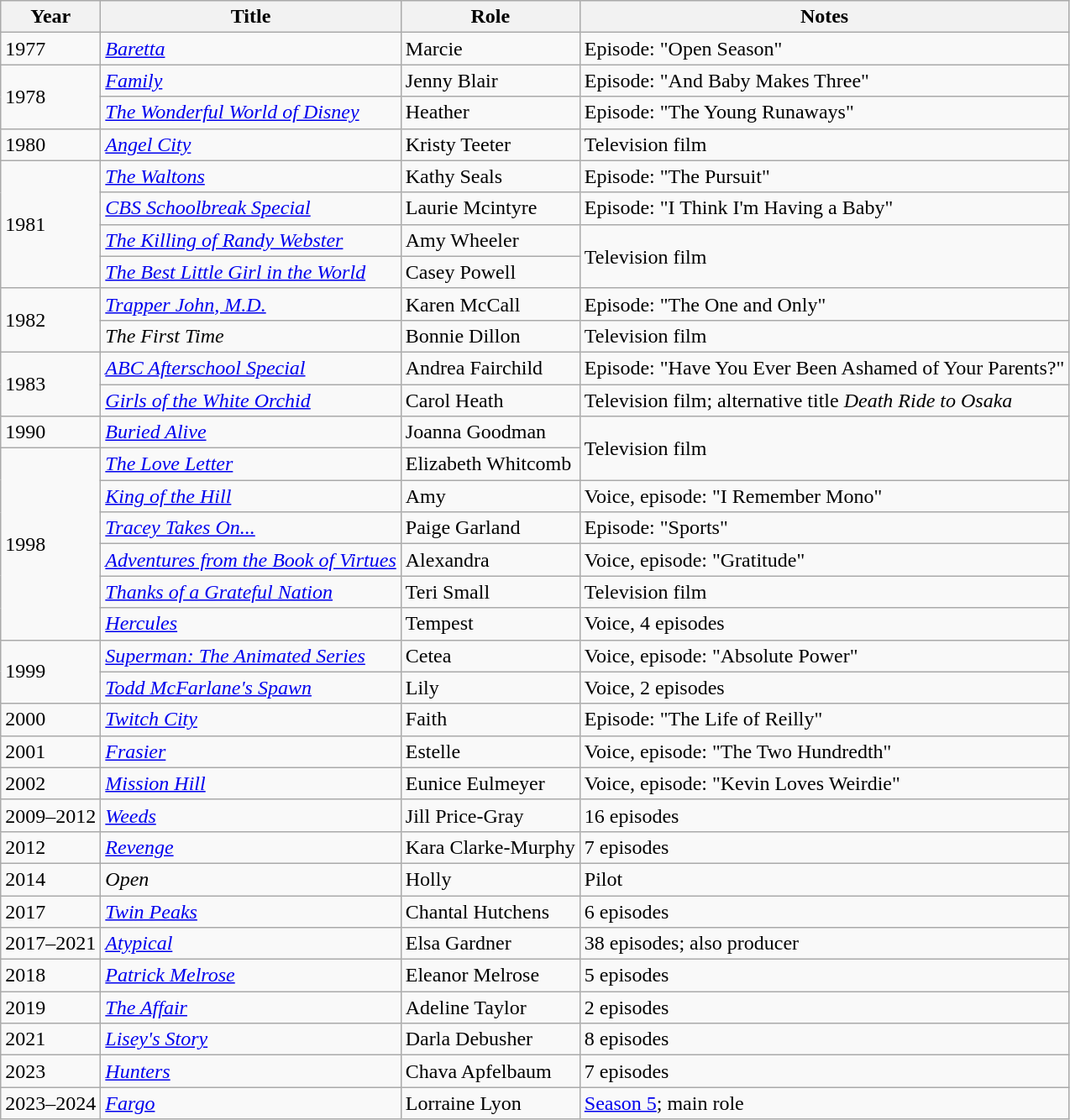<table class="wikitable sortable">
<tr>
<th>Year</th>
<th>Title</th>
<th>Role</th>
<th>Notes</th>
</tr>
<tr>
<td>1977</td>
<td><em><a href='#'>Baretta</a></em></td>
<td>Marcie</td>
<td>Episode: "Open Season"</td>
</tr>
<tr>
<td rowspan="2">1978</td>
<td><em><a href='#'>Family</a></em></td>
<td>Jenny Blair</td>
<td>Episode: "And Baby Makes Three"</td>
</tr>
<tr>
<td><em><a href='#'>The Wonderful World of Disney</a></em></td>
<td>Heather</td>
<td>Episode: "The Young Runaways"</td>
</tr>
<tr>
<td>1980</td>
<td><em><a href='#'>Angel City</a></em></td>
<td>Kristy Teeter</td>
<td>Television film</td>
</tr>
<tr>
<td rowspan="4">1981</td>
<td><em><a href='#'>The Waltons</a></em></td>
<td>Kathy Seals</td>
<td>Episode: "The Pursuit"</td>
</tr>
<tr>
<td><em><a href='#'>CBS Schoolbreak Special</a></em></td>
<td>Laurie Mcintyre</td>
<td>Episode: "I Think I'm Having a Baby"</td>
</tr>
<tr>
<td><em><a href='#'>The Killing of Randy Webster</a></em></td>
<td>Amy Wheeler</td>
<td rowspan="2">Television film</td>
</tr>
<tr>
<td><em><a href='#'>The Best Little Girl in the World</a></em></td>
<td>Casey Powell</td>
</tr>
<tr>
<td rowspan="2">1982</td>
<td><em><a href='#'>Trapper John, M.D.</a></em></td>
<td>Karen McCall</td>
<td>Episode: "The One and Only"</td>
</tr>
<tr>
<td><em>The First Time</em></td>
<td>Bonnie Dillon</td>
<td>Television film</td>
</tr>
<tr>
<td rowspan="2">1983</td>
<td><em><a href='#'>ABC Afterschool Special</a></em></td>
<td>Andrea Fairchild</td>
<td>Episode: "Have You Ever Been Ashamed of Your Parents?"</td>
</tr>
<tr>
<td><em><a href='#'>Girls of the White Orchid</a></em></td>
<td>Carol Heath</td>
<td>Television film; alternative title <em>Death Ride to Osaka</em></td>
</tr>
<tr>
<td>1990</td>
<td><em><a href='#'>Buried Alive</a></em></td>
<td>Joanna Goodman</td>
<td rowspan="2">Television film</td>
</tr>
<tr>
<td rowspan="6">1998</td>
<td><em><a href='#'>The Love Letter</a></em></td>
<td>Elizabeth Whitcomb</td>
</tr>
<tr>
<td><em><a href='#'>King of the Hill</a></em></td>
<td>Amy</td>
<td>Voice, episode: "I Remember Mono"</td>
</tr>
<tr>
<td><em><a href='#'>Tracey Takes On...</a></em></td>
<td>Paige Garland</td>
<td>Episode: "Sports"</td>
</tr>
<tr>
<td><em><a href='#'>Adventures from the Book of Virtues</a></em></td>
<td>Alexandra</td>
<td>Voice, episode: "Gratitude"</td>
</tr>
<tr>
<td><em><a href='#'>Thanks of a Grateful Nation</a></em></td>
<td>Teri Small</td>
<td>Television film</td>
</tr>
<tr>
<td><em><a href='#'>Hercules</a></em></td>
<td>Tempest</td>
<td>Voice, 4 episodes</td>
</tr>
<tr>
<td rowspan="2">1999</td>
<td><em><a href='#'>Superman: The Animated Series</a></em></td>
<td>Cetea</td>
<td>Voice, episode: "Absolute Power"</td>
</tr>
<tr>
<td><em><a href='#'>Todd McFarlane's Spawn</a></em></td>
<td>Lily</td>
<td>Voice, 2 episodes</td>
</tr>
<tr>
<td>2000</td>
<td><em><a href='#'>Twitch City</a></em></td>
<td>Faith</td>
<td>Episode: "The Life of Reilly"</td>
</tr>
<tr>
<td>2001</td>
<td><em><a href='#'>Frasier</a></em></td>
<td>Estelle</td>
<td>Voice, episode: "The Two Hundredth"</td>
</tr>
<tr>
<td>2002</td>
<td><em><a href='#'>Mission Hill</a></em></td>
<td>Eunice Eulmeyer</td>
<td>Voice, episode: "Kevin Loves Weirdie"</td>
</tr>
<tr>
<td>2009–2012</td>
<td><em><a href='#'>Weeds</a></em></td>
<td>Jill Price-Gray</td>
<td>16 episodes</td>
</tr>
<tr>
<td>2012</td>
<td><em><a href='#'>Revenge</a></em></td>
<td>Kara Clarke-Murphy</td>
<td>7 episodes</td>
</tr>
<tr>
<td>2014</td>
<td><em>Open</em></td>
<td>Holly</td>
<td>Pilot</td>
</tr>
<tr>
<td>2017</td>
<td><em><a href='#'>Twin Peaks</a></em></td>
<td>Chantal Hutchens</td>
<td>6 episodes</td>
</tr>
<tr>
<td>2017–2021</td>
<td><em><a href='#'>Atypical</a></em></td>
<td>Elsa Gardner</td>
<td>38 episodes; also producer</td>
</tr>
<tr>
<td>2018</td>
<td><em><a href='#'>Patrick Melrose</a></em></td>
<td>Eleanor Melrose</td>
<td>5 episodes</td>
</tr>
<tr>
<td>2019</td>
<td><em><a href='#'>The Affair</a></em></td>
<td>Adeline Taylor</td>
<td>2 episodes</td>
</tr>
<tr>
<td>2021</td>
<td><em><a href='#'>Lisey's Story</a></em></td>
<td>Darla Debusher</td>
<td>8 episodes</td>
</tr>
<tr>
<td>2023</td>
<td><em><a href='#'>Hunters</a></em></td>
<td>Chava Apfelbaum</td>
<td>7 episodes</td>
</tr>
<tr>
<td>2023–2024</td>
<td><em><a href='#'>Fargo</a></em></td>
<td>Lorraine Lyon</td>
<td><a href='#'>Season 5</a>; main role</td>
</tr>
</table>
